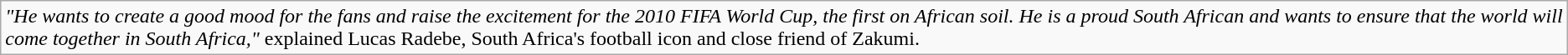<table class="wikitable">
<tr>
<td><em>"He wants to create a good mood for the fans and raise the excitement for the 2010 FIFA World Cup, the first on African soil. He is a proud South African and wants to ensure that the world will come together in South Africa,"</em> explained Lucas Radebe, South Africa's football icon and close friend of Zakumi.</td>
</tr>
</table>
